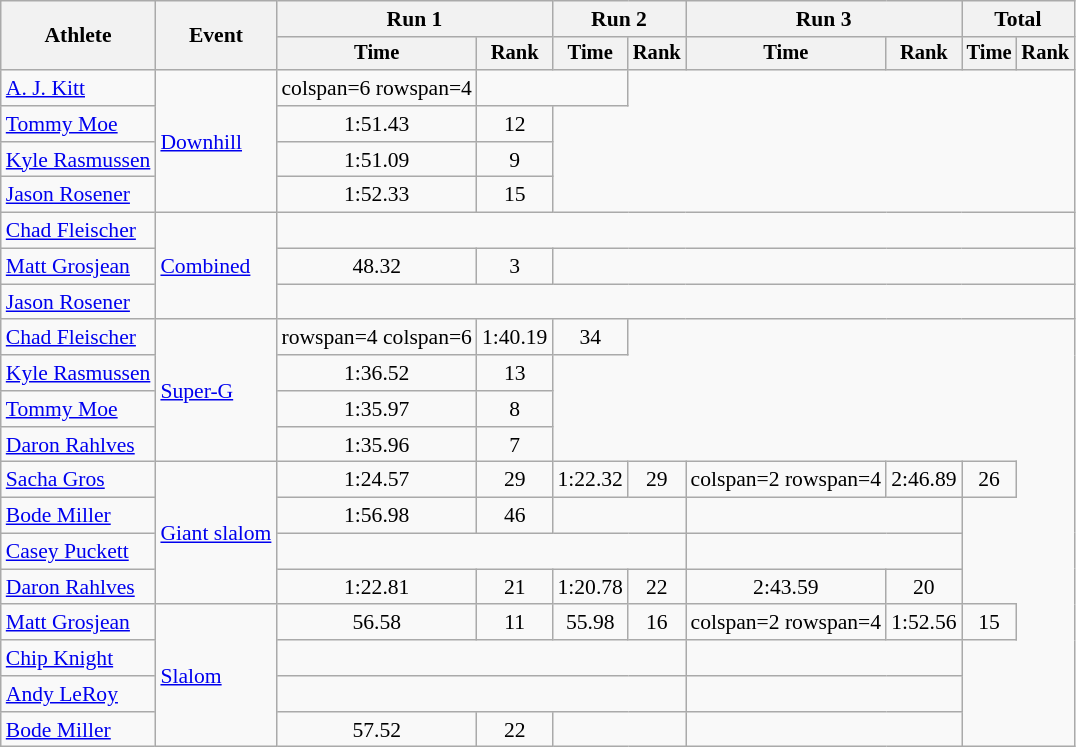<table class=wikitable style=font-size:90%;text-align:center>
<tr>
<th rowspan=2>Athlete</th>
<th rowspan=2>Event</th>
<th colspan=2>Run 1</th>
<th colspan=2>Run 2</th>
<th colspan=2>Run 3</th>
<th colspan=2>Total</th>
</tr>
<tr style=font-size:95%>
<th>Time</th>
<th>Rank</th>
<th>Time</th>
<th>Rank</th>
<th>Time</th>
<th>Rank</th>
<th>Time</th>
<th>Rank</th>
</tr>
<tr>
<td align=left><a href='#'>A. J. Kitt</a></td>
<td align=left rowspan=4><a href='#'>Downhill</a></td>
<td>colspan=6 rowspan=4 </td>
<td colspan=2></td>
</tr>
<tr>
<td align=left><a href='#'>Tommy Moe</a></td>
<td>1:51.43</td>
<td>12</td>
</tr>
<tr>
<td align=left><a href='#'>Kyle Rasmussen</a></td>
<td>1:51.09</td>
<td>9</td>
</tr>
<tr>
<td align=left><a href='#'>Jason Rosener</a></td>
<td>1:52.33</td>
<td>15</td>
</tr>
<tr>
<td align=left><a href='#'>Chad Fleischer</a></td>
<td align=left rowspan=3><a href='#'>Combined</a></td>
<td colspan=8></td>
</tr>
<tr>
<td align=left><a href='#'>Matt Grosjean</a></td>
<td>48.32</td>
<td>3</td>
<td colspan=6></td>
</tr>
<tr>
<td align=left><a href='#'>Jason Rosener</a></td>
<td colspan=8></td>
</tr>
<tr>
<td align=left><a href='#'>Chad Fleischer</a></td>
<td align=left rowspan=4><a href='#'>Super-G</a></td>
<td>rowspan=4 colspan=6 </td>
<td>1:40.19</td>
<td>34</td>
</tr>
<tr>
<td align=left><a href='#'>Kyle Rasmussen</a></td>
<td>1:36.52</td>
<td>13</td>
</tr>
<tr>
<td align=left><a href='#'>Tommy Moe</a></td>
<td>1:35.97</td>
<td>8</td>
</tr>
<tr>
<td align=left><a href='#'>Daron Rahlves</a></td>
<td>1:35.96</td>
<td>7</td>
</tr>
<tr>
<td align=left><a href='#'>Sacha Gros</a></td>
<td align=left rowspan=4><a href='#'>Giant slalom</a></td>
<td>1:24.57</td>
<td>29</td>
<td>1:22.32</td>
<td>29</td>
<td>colspan=2 rowspan=4 </td>
<td>2:46.89</td>
<td>26</td>
</tr>
<tr>
<td align=left><a href='#'>Bode Miller</a></td>
<td>1:56.98</td>
<td>46</td>
<td colspan=2></td>
<td colspan=2></td>
</tr>
<tr>
<td align=left><a href='#'>Casey Puckett</a></td>
<td colspan=4></td>
<td colspan=2></td>
</tr>
<tr>
<td align=left><a href='#'>Daron Rahlves</a></td>
<td>1:22.81</td>
<td>21</td>
<td>1:20.78</td>
<td>22</td>
<td>2:43.59</td>
<td>20</td>
</tr>
<tr>
<td align=left><a href='#'>Matt Grosjean</a></td>
<td align=left rowspan=4><a href='#'>Slalom</a></td>
<td>56.58</td>
<td>11</td>
<td>55.98</td>
<td>16</td>
<td>colspan=2 rowspan=4 </td>
<td>1:52.56</td>
<td>15</td>
</tr>
<tr>
<td align=left><a href='#'>Chip Knight</a></td>
<td colspan=4></td>
<td colspan=2></td>
</tr>
<tr>
<td align=left><a href='#'>Andy LeRoy</a></td>
<td colspan=4></td>
<td colspan=2></td>
</tr>
<tr>
<td align=left><a href='#'>Bode Miller</a></td>
<td>57.52</td>
<td>22</td>
<td colspan=2></td>
<td colspan=2></td>
</tr>
</table>
